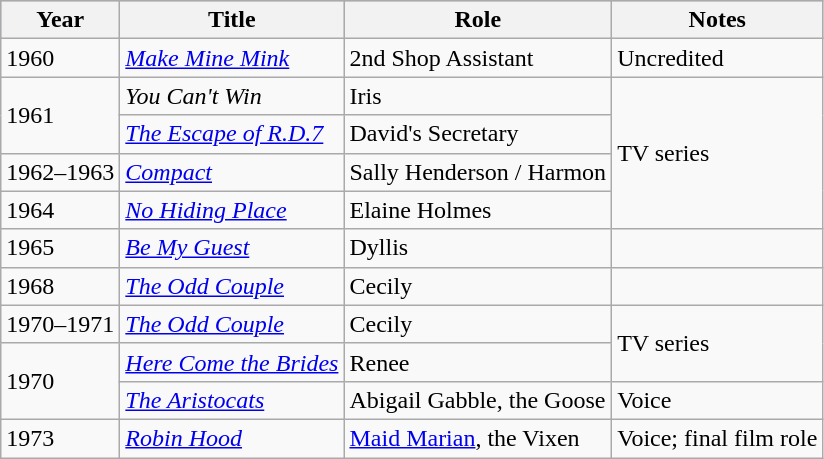<table class="wikitable">
<tr style="background:#b0c4de; text-align:center;">
<th>Year</th>
<th>Title</th>
<th>Role</th>
<th>Notes</th>
</tr>
<tr>
<td>1960</td>
<td><em><a href='#'>Make Mine Mink</a></em></td>
<td>2nd Shop Assistant</td>
<td>Uncredited</td>
</tr>
<tr>
<td rowspan=2>1961</td>
<td><em>You Can't Win</em></td>
<td>Iris</td>
<td rowspan="4">TV series</td>
</tr>
<tr>
<td><em><a href='#'>The Escape of R.D.7</a></em></td>
<td>David's Secretary</td>
</tr>
<tr>
<td>1962–1963</td>
<td><em><a href='#'>Compact</a></em></td>
<td>Sally Henderson / Harmon</td>
</tr>
<tr>
<td>1964</td>
<td><em><a href='#'>No Hiding Place</a></em></td>
<td>Elaine Holmes</td>
</tr>
<tr>
<td>1965</td>
<td><em><a href='#'>Be My Guest</a></em></td>
<td>Dyllis</td>
<td></td>
</tr>
<tr>
<td>1968</td>
<td><em><a href='#'>The Odd Couple</a></em></td>
<td>Cecily</td>
<td></td>
</tr>
<tr>
<td>1970–1971</td>
<td><em><a href='#'>The Odd Couple</a></em></td>
<td>Cecily</td>
<td rowspan="2">TV series</td>
</tr>
<tr>
<td rowspan=2>1970</td>
<td><em><a href='#'>Here Come the Brides</a></em></td>
<td>Renee</td>
</tr>
<tr>
<td><em><a href='#'>The Aristocats</a></em></td>
<td>Abigail Gabble, the Goose</td>
<td>Voice</td>
</tr>
<tr>
<td>1973</td>
<td><em><a href='#'>Robin Hood</a></em></td>
<td><a href='#'>Maid Marian</a>, the Vixen</td>
<td>Voice; final film role</td>
</tr>
</table>
